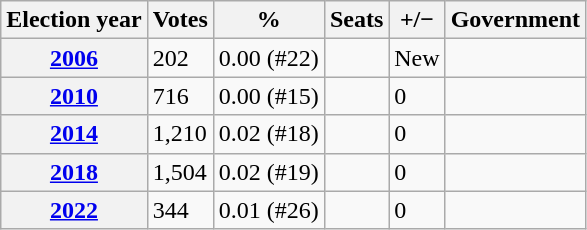<table class=wikitable>
<tr>
<th>Election year</th>
<th>Votes</th>
<th>%</th>
<th>Seats</th>
<th>+/−</th>
<th>Government</th>
</tr>
<tr>
<th><a href='#'>2006</a></th>
<td>202</td>
<td>0.00 (#22)</td>
<td></td>
<td>New</td>
<td></td>
</tr>
<tr>
<th><a href='#'>2010</a></th>
<td>716</td>
<td>0.00 (#15)</td>
<td></td>
<td> 0</td>
<td></td>
</tr>
<tr>
<th><a href='#'>2014</a></th>
<td>1,210</td>
<td>0.02 (#18)</td>
<td></td>
<td> 0</td>
<td></td>
</tr>
<tr>
<th><a href='#'>2018</a></th>
<td>1,504</td>
<td>0.02 (#19)</td>
<td></td>
<td> 0</td>
<td></td>
</tr>
<tr>
<th><a href='#'>2022</a></th>
<td>344</td>
<td>0.01 (#26)</td>
<td></td>
<td> 0</td>
<td></td>
</tr>
</table>
